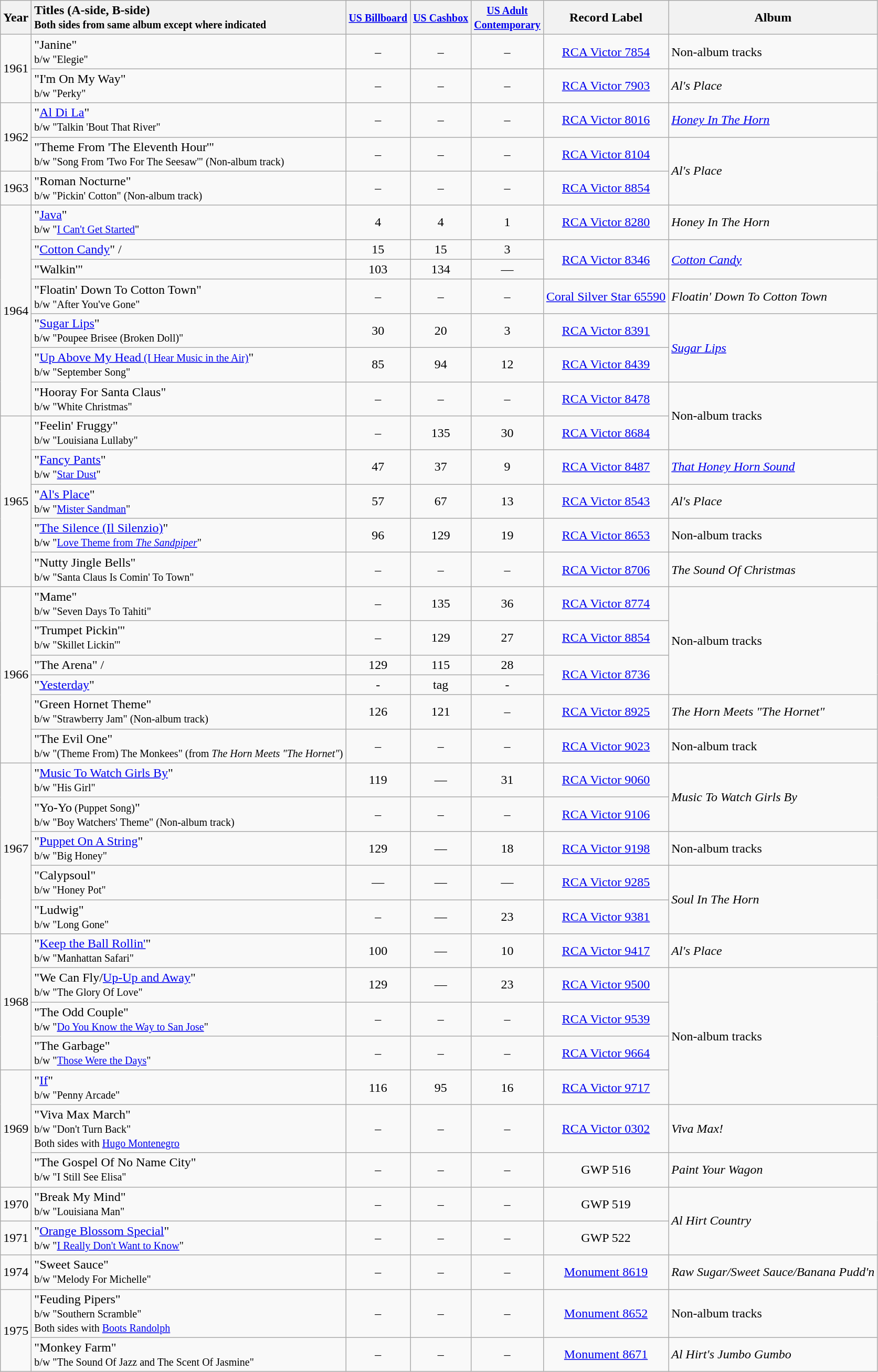<table class="wikitable">
<tr>
<th style="text-align:left;">Year</th>
<th style="text-align:left;">Titles (A-side, B-side)<br><small>Both sides from same album except where indicated</small></th>
<th style="text-align:center;"><a href='#'><small>US Billboard</small></a></th>
<th style="text-align:center;"><a href='#'><small>US Cashbox</small></a></th>
<th style="text-align:center;"><a href='#'><small>US Adult<br>Contemporary</small></a></th>
<th style="text-align:center;">Record Label</th>
<th style="text-align:center;">Album</th>
</tr>
<tr>
<td rowspan="2">1961</td>
<td style="text-align:left;">"Janine"<br><small>b/w "Elegie"</small></td>
<td style="text-align:center;">–</td>
<td style="text-align:center;">–</td>
<td style="text-align:center;">–</td>
<td style="text-align:center;"><a href='#'>RCA Victor 7854</a></td>
<td style="text-align:left;">Non-album tracks</td>
</tr>
<tr I'm the one>
<td style="text-align:left;">"I'm On My Way"<br><small>b/w "Perky"</small></td>
<td style="text-align:center;">–</td>
<td style="text-align:center;">–</td>
<td style="text-align:center;">–</td>
<td style="text-align:center;"><a href='#'>RCA Victor 7903</a></td>
<td style="text-align:left;"><em>Al's Place</em></td>
</tr>
<tr>
<td rowspan="2">1962</td>
<td style="text-align:left;">"<a href='#'>Al Di La</a>"<br><small>b/w "Talkin 'Bout That River"</small></td>
<td style="text-align:center;">–</td>
<td style="text-align:center;">–</td>
<td style="text-align:center;">–</td>
<td style="text-align:center;"><a href='#'>RCA Victor 8016</a></td>
<td style="text-align:left;"><em><a href='#'>Honey In The Horn</a></em></td>
</tr>
<tr>
<td style="text-align:left;">"Theme From 'The Eleventh Hour'"<br><small>b/w "Song From 'Two For The Seesaw'" (Non-album track)</small></td>
<td style="text-align:center;">–</td>
<td style="text-align:center;">–</td>
<td style="text-align:center;">–</td>
<td style="text-align:center;"><a href='#'>RCA Victor 8104</a></td>
<td style="text-align:left;" rowspan="2"><em>Al's Place</em></td>
</tr>
<tr>
<td>1963</td>
<td style="text-align:left;">"Roman Nocturne"<br><small>b/w "Pickin' Cotton" (Non-album track)</small></td>
<td style="text-align:center;">–</td>
<td style="text-align:center;">–</td>
<td style="text-align:center;">–</td>
<td style="text-align:center;"><a href='#'>RCA Victor 8854</a></td>
</tr>
<tr>
<td rowspan="7">1964</td>
<td style="text-align:left;">"<a href='#'>Java</a>"<br><small>b/w "<a href='#'>I Can't Get Started</a>"</small></td>
<td style="text-align:center;">4</td>
<td style="text-align:center;">4</td>
<td style="text-align:center;">1</td>
<td style="text-align:center;"><a href='#'>RCA Victor 8280</a></td>
<td style="text-align:left;"><em>Honey In The Horn</em></td>
</tr>
<tr>
<td style="text-align:left;">"<a href='#'>Cotton Candy</a>" /</td>
<td style="text-align:center;">15</td>
<td style="text-align:center;">15</td>
<td style="text-align:center;">3</td>
<td style="text-align:center;" rowspan="2"><a href='#'>RCA Victor 8346</a></td>
<td style="text-align:left;" rowspan="2"><em><a href='#'>Cotton Candy</a></em></td>
</tr>
<tr>
<td style="text-align:left;">"Walkin'"</td>
<td style="text-align:center;">103</td>
<td style="text-align:center;">134</td>
<td style="text-align:center;">—</td>
</tr>
<tr>
<td style="text-align:left;">"Floatin' Down To Cotton Town"<br><small>b/w "After You've Gone"</small></td>
<td style="text-align:center;">–</td>
<td style="text-align:center;">–</td>
<td style="text-align:center;">–</td>
<td style="text-align:center;"><a href='#'>Coral Silver Star 65590</a></td>
<td style="text-align:left;"><em>Floatin' Down To Cotton Town</em></td>
</tr>
<tr>
<td style="text-align:left;">"<a href='#'>Sugar Lips</a>"<br><small>b/w "Poupee Brisee (Broken Doll)"</small></td>
<td style="text-align:center;">30</td>
<td style="text-align:center;">20</td>
<td style="text-align:center;">3</td>
<td style="text-align:center;"><a href='#'>RCA Victor 8391</a></td>
<td style="text-align:left;" rowspan="2"><em><a href='#'>Sugar Lips</a></em></td>
</tr>
<tr>
<td style="text-align:left;">"<a href='#'>Up Above My Head<small> (I Hear Music in the Air)</small></a>"<br><small>b/w "September Song"</small></td>
<td style="text-align:center;">85</td>
<td style="text-align:center;">94</td>
<td style="text-align:center;">12</td>
<td style="text-align:center;"><a href='#'>RCA Victor 8439</a></td>
</tr>
<tr>
<td style="text-align:left;">"Hooray For Santa Claus"<br><small>b/w "White Christmas"</small></td>
<td style="text-align:center;">–</td>
<td style="text-align:center;">–</td>
<td style="text-align:center;">–</td>
<td style="text-align:center;"><a href='#'>RCA Victor 8478</a></td>
<td style="text-align:left;" rowspan="2">Non-album tracks</td>
</tr>
<tr>
<td rowspan="5">1965</td>
<td style="text-align:left;">"Feelin' Fruggy"<br><small>b/w "Louisiana Lullaby"</small></td>
<td style="text-align:center;">–</td>
<td style="text-align:center;">135</td>
<td style="text-align:center;">30</td>
<td style="text-align:center;"><a href='#'>RCA Victor 8684</a></td>
</tr>
<tr>
<td style="text-align:left;">"<a href='#'>Fancy Pants</a>"<br><small>b/w "<a href='#'>Star Dust</a>"</small></td>
<td style="text-align:center;">47</td>
<td style="text-align:center;">37</td>
<td style="text-align:center;">9</td>
<td style="text-align:center;"><a href='#'>RCA Victor 8487</a></td>
<td style="text-align:left;"><em><a href='#'>That Honey Horn Sound</a></em></td>
</tr>
<tr>
<td style="text-align:left;">"<a href='#'>Al's Place</a>"<br><small>b/w "<a href='#'>Mister Sandman</a>"</small></td>
<td style="text-align:center;">57</td>
<td style="text-align:center;">67</td>
<td style="text-align:center;">13</td>
<td style="text-align:center;"><a href='#'>RCA Victor 8543</a></td>
<td style="text-align:left;"><em>Al's Place</em></td>
</tr>
<tr>
<td style="text-align:left;">"<a href='#'>The Silence (Il Silenzio)</a>"<br><small>b/w "<a href='#'>Love Theme from <em>The Sandpiper</em></a>"</small></td>
<td style="text-align:center;">96</td>
<td style="text-align:center;">129</td>
<td style="text-align:center;">19</td>
<td style="text-align:center;"><a href='#'>RCA Victor 8653</a></td>
<td style="text-align:left;">Non-album tracks</td>
</tr>
<tr>
<td style="text-align:left;">"Nutty Jingle Bells"<br><small>b/w "Santa Claus Is Comin' To Town"</small></td>
<td style="text-align:center;">–</td>
<td style="text-align:center;">–</td>
<td style="text-align:center;">–</td>
<td style="text-align:center;"><a href='#'>RCA Victor 8706</a></td>
<td style="text-align:left;"><em>The Sound Of Christmas</em></td>
</tr>
<tr>
<td rowspan="6">1966</td>
<td style="text-align:left;">"Mame"<br><small>b/w "Seven Days To Tahiti"</small></td>
<td style="text-align:center;">–</td>
<td style="text-align:center;">135</td>
<td style="text-align:center;">36</td>
<td style="text-align:center;"><a href='#'>RCA Victor 8774</a></td>
<td style="text-align:left;" rowspan="4">Non-album tracks</td>
</tr>
<tr>
<td style="text-align:left;">"Trumpet Pickin'"<br><small>b/w "Skillet Lickin'"</small></td>
<td style="text-align:center;">–</td>
<td style="text-align:center;">129</td>
<td style="text-align:center;">27</td>
<td style="text-align:center;"><a href='#'>RCA Victor 8854</a></td>
</tr>
<tr>
<td style="text-align:left;">"The Arena" /</td>
<td style="text-align:center;">129</td>
<td style="text-align:center;">115</td>
<td style="text-align:center;">28</td>
<td style="text-align:center;" rowspan="2"><a href='#'>RCA Victor 8736</a></td>
</tr>
<tr>
<td style="text-align:left;">"<a href='#'>Yesterday</a>"</td>
<td style="text-align:center;">-</td>
<td style="text-align:center;">tag</td>
<td style="text-align:center;">-</td>
</tr>
<tr>
<td style="text-align:left;">"Green Hornet Theme"<br><small>b/w "Strawberry Jam" (Non-album track)</small></td>
<td style="text-align:center;">126</td>
<td style="text-align:center;">121</td>
<td style="text-align:center;">–</td>
<td style="text-align:center;"><a href='#'>RCA Victor 8925</a></td>
<td style="text-align:left;"><em>The Horn Meets "The Hornet"</em></td>
</tr>
<tr>
<td style="text-align:left;">"The Evil One"<br><small>b/w "(Theme From) The Monkees" (from <em>The Horn Meets "The Hornet"</em>)</small></td>
<td style="text-align:center;">–</td>
<td style="text-align:center;">–</td>
<td style="text-align:center;">–</td>
<td style="text-align:center;"><a href='#'>RCA Victor 9023</a></td>
<td style="text-align:left;">Non-album track</td>
</tr>
<tr>
<td rowspan="5">1967</td>
<td style="text-align:left;">"<a href='#'>Music To Watch Girls By</a>"<br><small>b/w "His Girl"</small></td>
<td style="text-align:center;">119</td>
<td style="text-align:center;">—</td>
<td style="text-align:center;">31</td>
<td style="text-align:center;"><a href='#'>RCA Victor 9060</a></td>
<td style="text-align:left;" rowspan="2"><em>Music To Watch Girls By</em></td>
</tr>
<tr>
<td style="text-align:left;">"Yo-Yo<small> (Puppet Song)</small>"<br><small>b/w "Boy Watchers' Theme" (Non-album track)</small></td>
<td style="text-align:center;">–</td>
<td style="text-align:center;">–</td>
<td style="text-align:center;">–</td>
<td style="text-align:center;"><a href='#'>RCA Victor 9106</a></td>
</tr>
<tr>
<td style="text-align:left;">"<a href='#'>Puppet On A String</a>"<br><small>b/w "Big Honey"</small></td>
<td style="text-align:center;">129</td>
<td style="text-align:center;">—</td>
<td style="text-align:center;">18</td>
<td style="text-align:center;"><a href='#'>RCA Victor 9198</a></td>
<td style="text-align:left;">Non-album tracks</td>
</tr>
<tr>
<td style="text-align:left;">"Calypsoul"<br><small>b/w "Honey Pot"</small></td>
<td style="text-align:center;">—</td>
<td style="text-align:center;">—</td>
<td style="text-align:center;">—</td>
<td style="text-align:center;"><a href='#'>RCA Victor 9285</a></td>
<td style="text-align:left;" rowspan="2"><em>Soul In The Horn</em></td>
</tr>
<tr>
<td style="text-align:left;">"Ludwig"<br><small>b/w "Long Gone"</small></td>
<td style="text-align:center;">–</td>
<td style="text-align:center;">—</td>
<td style="text-align:center;">23</td>
<td style="text-align:center;"><a href='#'>RCA Victor 9381</a></td>
</tr>
<tr>
<td rowspan="4">1968</td>
<td style="text-align:left;">"<a href='#'>Keep the Ball Rollin'</a>"<br><small>b/w "Manhattan Safari"</small></td>
<td style="text-align:center;">100</td>
<td style="text-align:center;">—</td>
<td style="text-align:center;">10</td>
<td style="text-align:center;"><a href='#'>RCA Victor 9417</a></td>
<td style="text-align:left;"><em>Al's Place</em></td>
</tr>
<tr>
<td style="text-align:left;">"We Can Fly/<a href='#'>Up-Up and Away</a>"<br><small>b/w "The Glory Of Love"</small></td>
<td style="text-align:center;">129</td>
<td style="text-align:center;">—</td>
<td style="text-align:center;">23</td>
<td style="text-align:center;"><a href='#'>RCA Victor 9500</a></td>
<td style="text-align:left;" rowspan="4">Non-album tracks</td>
</tr>
<tr>
<td style="text-align:left;">"The Odd Couple"<br><small>b/w "<a href='#'>Do You Know the Way to San Jose</a>"</small></td>
<td style="text-align:center;">–</td>
<td style="text-align:center;">–</td>
<td style="text-align:center;">–</td>
<td style="text-align:center;"><a href='#'>RCA Victor 9539</a></td>
</tr>
<tr>
<td style="text-align:left;">"The Garbage"<br><small>b/w "<a href='#'>Those Were the Days</a>"</small></td>
<td style="text-align:center;">–</td>
<td style="text-align:center;">–</td>
<td style="text-align:center;">–</td>
<td style="text-align:center;"><a href='#'>RCA Victor 9664</a></td>
</tr>
<tr>
<td rowspan="3">1969</td>
<td style="text-align:left;">"<a href='#'>If</a>"<br><small>b/w "Penny Arcade"</small></td>
<td style="text-align:center;">116</td>
<td style="text-align:center;">95</td>
<td style="text-align:center;">16</td>
<td style="text-align:center;"><a href='#'>RCA Victor 9717</a></td>
</tr>
<tr>
<td style="text-align:left;">"Viva Max March"<br><small>b/w "Don't Turn Back"<br>Both sides with <a href='#'>Hugo Montenegro</a></small></td>
<td style="text-align:center;">–</td>
<td style="text-align:center;">–</td>
<td style="text-align:center;">–</td>
<td style="text-align:center;"><a href='#'>RCA Victor 0302</a></td>
<td style="text-align:left;"><em>Viva Max!</em></td>
</tr>
<tr>
<td style="text-align:left;">"The Gospel Of No Name City"<br><small>b/w "I Still See Elisa"</small></td>
<td style="text-align:center;">–</td>
<td style="text-align:center;">–</td>
<td style="text-align:center;">–</td>
<td style="text-align:center;">GWP 516</td>
<td style="text-align:left;"><em>Paint Your Wagon</em></td>
</tr>
<tr>
<td>1970</td>
<td style="text-align:left;">"Break My Mind"<br><small>b/w "Louisiana Man"</small></td>
<td style="text-align:center;">–</td>
<td style="text-align:center;">–</td>
<td style="text-align:center;">–</td>
<td style="text-align:center;">GWP 519</td>
<td style="text-align:left;" rowspan="2"><em>Al Hirt Country</em></td>
</tr>
<tr>
<td>1971</td>
<td style="text-align:left;">"<a href='#'>Orange Blossom Special</a>"<br><small>b/w "<a href='#'>I Really Don't Want to Know</a>"</small></td>
<td style="text-align:center;">–</td>
<td style="text-align:center;">–</td>
<td style="text-align:center;">–</td>
<td style="text-align:center;">GWP 522</td>
</tr>
<tr>
<td>1974</td>
<td style="text-align:left;">"Sweet Sauce"<br><small>b/w "Melody For Michelle"</small></td>
<td style="text-align:center;">–</td>
<td style="text-align:center;">–</td>
<td style="text-align:center;">–</td>
<td style="text-align:center;"><a href='#'>Monument 8619</a></td>
<td style="text-align:left;"><em>Raw Sugar/Sweet Sauce/Banana Pudd'n</em></td>
</tr>
<tr>
<td rowspan="2">1975</td>
<td style="text-align:left;">"Feuding Pipers"<br><small>b/w "Southern Scramble"<br>Both sides with <a href='#'>Boots Randolph</a></small></td>
<td style="text-align:center;">–</td>
<td style="text-align:center;">–</td>
<td style="text-align:center;">–</td>
<td style="text-align:center;"><a href='#'>Monument 8652</a></td>
<td style="text-align:left;">Non-album tracks</td>
</tr>
<tr>
<td style="text-align:left;">"Monkey Farm"<br><small>b/w "The Sound Of Jazz and The Scent Of Jasmine"</small></td>
<td style="text-align:center;">–</td>
<td style="text-align:center;">–</td>
<td style="text-align:center;">–</td>
<td style="text-align:center;"><a href='#'>Monument 8671</a></td>
<td style="text-align:left;"><em>Al Hirt's Jumbo Gumbo</em></td>
</tr>
</table>
